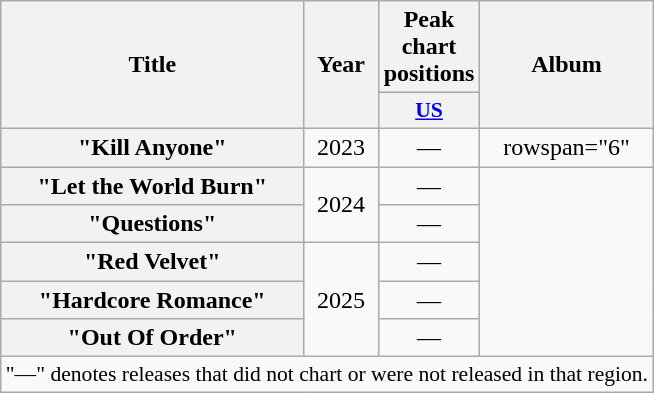<table class="wikitable plainrowheaders" style="text-align:center;">
<tr>
<th scope="col" rowspan="2">Title</th>
<th scope="col" rowspan="2">Year</th>
<th scope="col">Peak chart positions</th>
<th scope="col" rowspan="2">Album</th>
</tr>
<tr>
<th style="width:3em;font-size:90%;"><a href='#'>US</a><br></th>
</tr>
<tr>
<th scope="row">"Kill Anyone"<br></th>
<td>2023</td>
<td>—</td>
<td>rowspan="6" </td>
</tr>
<tr>
<th scope="row">"Let the World Burn"<br></th>
<td rowspan="2">2024</td>
<td>—</td>
</tr>
<tr>
<th scope="row">"Questions"<br></th>
<td>—</td>
</tr>
<tr>
<th scope="row">"Red Velvet"<br></th>
<td rowspan="3">2025</td>
<td>—</td>
</tr>
<tr>
<th scope="row">"Hardcore Romance"<br></th>
<td>—</td>
</tr>
<tr>
<th scope="row">"Out Of Order"<br></th>
<td>—</td>
</tr>
<tr>
<td colspan="4" style="font-size:90%">"—" denotes releases that did not chart or were not released in that region.</td>
</tr>
</table>
